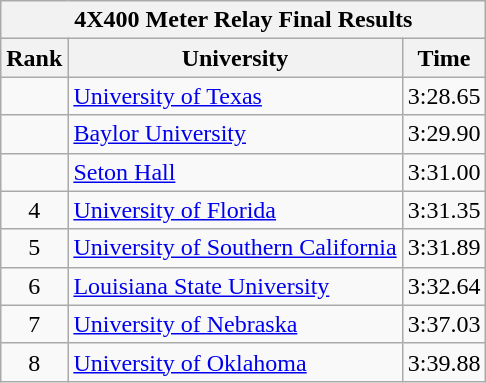<table class="wikitable sortable" style="text-align:center">
<tr>
<th colspan="3">4X400 Meter Relay Final Results</th>
</tr>
<tr>
<th>Rank</th>
<th>University</th>
<th>Time</th>
</tr>
<tr>
<td></td>
<td align=left><a href='#'>University of Texas</a></td>
<td>3:28.65</td>
</tr>
<tr>
<td></td>
<td align=left><a href='#'>Baylor University</a></td>
<td>3:29.90</td>
</tr>
<tr>
<td></td>
<td align=left><a href='#'>Seton Hall</a></td>
<td>3:31.00</td>
</tr>
<tr>
<td>4</td>
<td align=left><a href='#'>University of Florida</a></td>
<td>3:31.35</td>
</tr>
<tr>
<td>5</td>
<td align=left><a href='#'>University of Southern California</a></td>
<td>3:31.89</td>
</tr>
<tr>
<td>6</td>
<td align=left><a href='#'>Louisiana State University</a></td>
<td>3:32.64</td>
</tr>
<tr>
<td>7</td>
<td align=left><a href='#'>University of Nebraska</a></td>
<td>3:37.03</td>
</tr>
<tr>
<td>8</td>
<td align=left><a href='#'>University of Oklahoma</a></td>
<td>3:39.88</td>
</tr>
</table>
